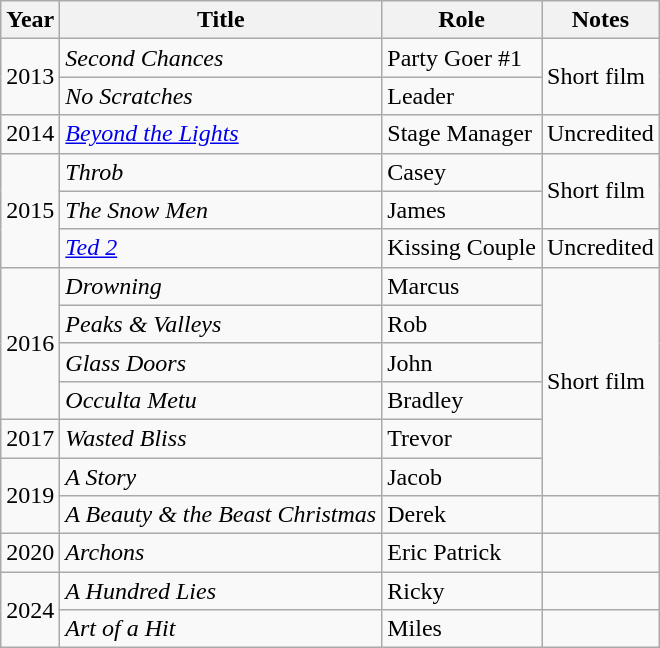<table class="wikitable">
<tr>
<th>Year</th>
<th>Title</th>
<th>Role</th>
<th>Notes</th>
</tr>
<tr>
<td rowspan="2">2013</td>
<td><em>Second Chances</em></td>
<td>Party Goer #1</td>
<td rowspan=2>Short film</td>
</tr>
<tr>
<td><em>No Scratches</em></td>
<td>Leader</td>
</tr>
<tr>
<td>2014</td>
<td><em><a href='#'>Beyond the Lights</a></em></td>
<td>Stage Manager</td>
<td>Uncredited</td>
</tr>
<tr>
<td rowspan="3">2015</td>
<td><em>Throb</em></td>
<td>Casey</td>
<td rowspan=2>Short film</td>
</tr>
<tr>
<td><em>The Snow Men</em></td>
<td>James</td>
</tr>
<tr>
<td><em><a href='#'>Ted 2</a></em></td>
<td>Kissing Couple</td>
<td>Uncredited</td>
</tr>
<tr>
<td rowspan="4">2016</td>
<td><em>Drowning</em></td>
<td>Marcus</td>
<td rowspan=6>Short film</td>
</tr>
<tr>
<td><em>Peaks & Valleys</em></td>
<td>Rob</td>
</tr>
<tr>
<td><em>Glass Doors</em></td>
<td>John</td>
</tr>
<tr>
<td><em>Occulta Metu</em></td>
<td>Bradley</td>
</tr>
<tr>
<td>2017</td>
<td><em>Wasted Bliss</em></td>
<td>Trevor</td>
</tr>
<tr>
<td rowspan="2">2019</td>
<td><em>A Story</em></td>
<td>Jacob</td>
</tr>
<tr>
<td><em>A Beauty & the Beast Christmas</em></td>
<td>Derek</td>
<td></td>
</tr>
<tr>
<td>2020</td>
<td><em>Archons</em></td>
<td>Eric Patrick</td>
<td></td>
</tr>
<tr>
<td rowspan="2">2024</td>
<td><em>A Hundred Lies</em></td>
<td>Ricky</td>
<td></td>
</tr>
<tr>
<td><em>Art of a Hit</em></td>
<td>Miles</td>
<td></td>
</tr>
</table>
